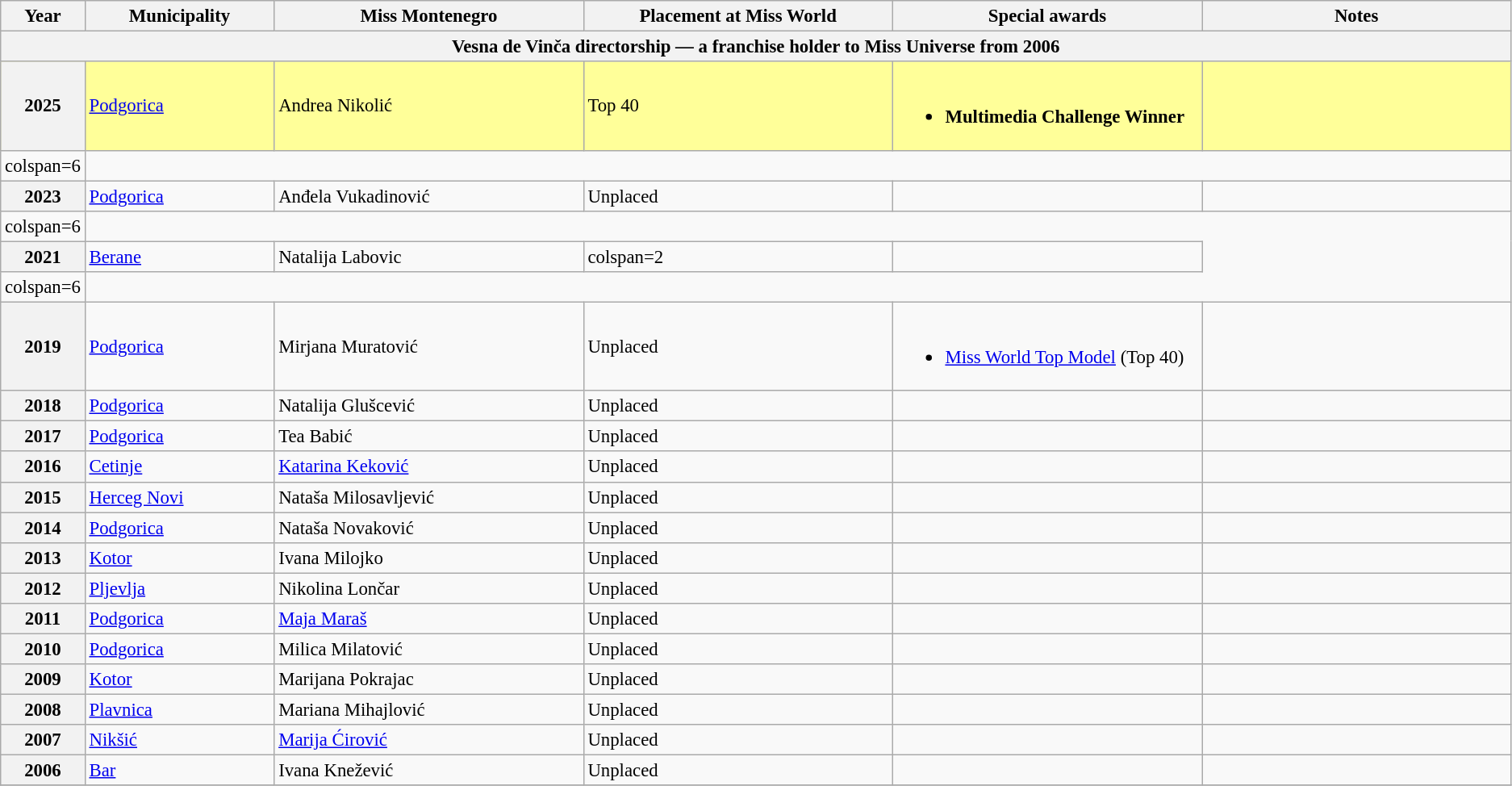<table class="wikitable " style="font-size: 95%;">
<tr>
<th width="60">Year</th>
<th width="150">Municipality</th>
<th width="250">Miss Montenegro</th>
<th width="250">Placement at Miss World</th>
<th width="250">Special awards</th>
<th width="250">Notes</th>
</tr>
<tr>
<th colspan="6">Vesna de Vinča directorship — a franchise holder to Miss Universe from 2006</th>
</tr>
<tr style="background-color:#FFFF99;">
<th>2025</th>
<td><a href='#'>Podgorica</a></td>
<td>Andrea Nikolić</td>
<td>Top 40</td>
<td><br><ul><li><strong>Multimedia Challenge Winner</strong></li></ul></td>
<td></td>
</tr>
<tr>
<td>colspan=6 </td>
</tr>
<tr>
<th>2023</th>
<td><a href='#'>Podgorica</a></td>
<td>Anđela Vukadinović</td>
<td>Unplaced</td>
<td></td>
<td></td>
</tr>
<tr>
<td>colspan=6 </td>
</tr>
<tr>
<th>2021</th>
<td><a href='#'>Berane</a></td>
<td>Natalija Labovic</td>
<td>colspan=2 </td>
<td></td>
</tr>
<tr>
<td>colspan=6 </td>
</tr>
<tr>
<th>2019</th>
<td><a href='#'>Podgorica</a></td>
<td>Mirjana Muratović</td>
<td>Unplaced</td>
<td align="left"><br><ul><li><a href='#'>Miss World Top Model</a> (Top 40)</li></ul></td>
<td></td>
</tr>
<tr>
<th>2018</th>
<td><a href='#'>Podgorica</a></td>
<td>Natalija Glušcević</td>
<td>Unplaced</td>
<td></td>
<td></td>
</tr>
<tr>
<th>2017</th>
<td><a href='#'>Podgorica</a></td>
<td>Tea Babić</td>
<td>Unplaced</td>
<td></td>
<td></td>
</tr>
<tr>
<th>2016</th>
<td><a href='#'>Cetinje</a></td>
<td><a href='#'>Katarina Keković</a></td>
<td>Unplaced</td>
<td></td>
<td></td>
</tr>
<tr>
<th>2015</th>
<td><a href='#'>Herceg Novi</a></td>
<td>Nataša Milosavljević</td>
<td>Unplaced</td>
<td></td>
<td></td>
</tr>
<tr>
<th>2014</th>
<td><a href='#'>Podgorica</a></td>
<td>Nataša Novaković</td>
<td>Unplaced</td>
<td></td>
<td></td>
</tr>
<tr>
<th>2013</th>
<td><a href='#'>Kotor</a></td>
<td>Ivana Milojko</td>
<td>Unplaced</td>
<td></td>
<td></td>
</tr>
<tr>
<th>2012</th>
<td><a href='#'>Pljevlja</a></td>
<td>Nikolina Lončar</td>
<td>Unplaced</td>
<td></td>
<td></td>
</tr>
<tr>
<th>2011</th>
<td><a href='#'>Podgorica</a></td>
<td><a href='#'>Maja Maraš</a></td>
<td>Unplaced</td>
<td></td>
<td></td>
</tr>
<tr>
<th>2010</th>
<td><a href='#'>Podgorica</a></td>
<td>Milica Milatović</td>
<td>Unplaced</td>
<td></td>
<td></td>
</tr>
<tr>
<th>2009</th>
<td><a href='#'>Kotor</a></td>
<td>Marijana Pokrajac</td>
<td>Unplaced</td>
<td></td>
<td></td>
</tr>
<tr>
<th>2008</th>
<td><a href='#'>Plavnica</a></td>
<td>Mariana Mihajlović</td>
<td>Unplaced</td>
<td></td>
<td></td>
</tr>
<tr>
<th>2007</th>
<td><a href='#'>Nikšić</a></td>
<td><a href='#'>Marija Ćirović</a></td>
<td>Unplaced</td>
<td></td>
<td></td>
</tr>
<tr>
<th>2006</th>
<td><a href='#'>Bar</a></td>
<td>Ivana Knežević</td>
<td>Unplaced</td>
<td></td>
<td></td>
</tr>
<tr>
</tr>
</table>
